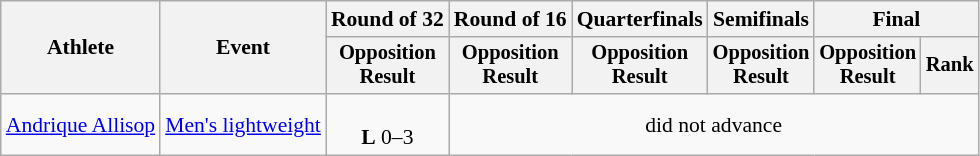<table class="wikitable" style="font-size:90%">
<tr>
<th rowspan="2">Athlete</th>
<th rowspan="2">Event</th>
<th>Round of 32</th>
<th>Round of 16</th>
<th>Quarterfinals</th>
<th>Semifinals</th>
<th colspan=2>Final</th>
</tr>
<tr style="font-size:95%">
<th>Opposition<br>Result</th>
<th>Opposition<br>Result</th>
<th>Opposition<br>Result</th>
<th>Opposition<br>Result</th>
<th>Opposition<br>Result</th>
<th>Rank</th>
</tr>
<tr align=center>
<td align=left><a href='#'>Andrique Allisop</a></td>
<td align=left><a href='#'>Men's lightweight</a></td>
<td><br><strong>L</strong> 0–3</td>
<td colspan=5>did not advance</td>
</tr>
</table>
